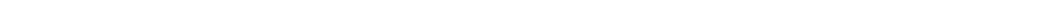<table style="width:88%; text-align:center;">
<tr style="color:white;">
<td style="background:"><strong>22</strong></td>
<td style="background:"><strong>4</strong></td>
<td style="background:"><strong>37</strong></td>
</tr>
</table>
